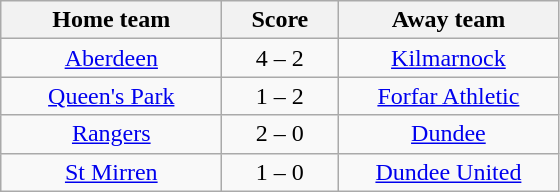<table class="wikitable" style="text-align: center">
<tr>
<th width=140>Home team</th>
<th width=70>Score</th>
<th width=140>Away team</th>
</tr>
<tr>
<td><a href='#'>Aberdeen</a></td>
<td>4 – 2</td>
<td><a href='#'>Kilmarnock</a></td>
</tr>
<tr>
<td><a href='#'>Queen's Park</a></td>
<td>1 – 2</td>
<td><a href='#'>Forfar Athletic</a></td>
</tr>
<tr>
<td><a href='#'>Rangers</a></td>
<td>2 – 0</td>
<td><a href='#'>Dundee</a></td>
</tr>
<tr>
<td><a href='#'>St Mirren</a></td>
<td>1 – 0</td>
<td><a href='#'>Dundee United</a></td>
</tr>
</table>
